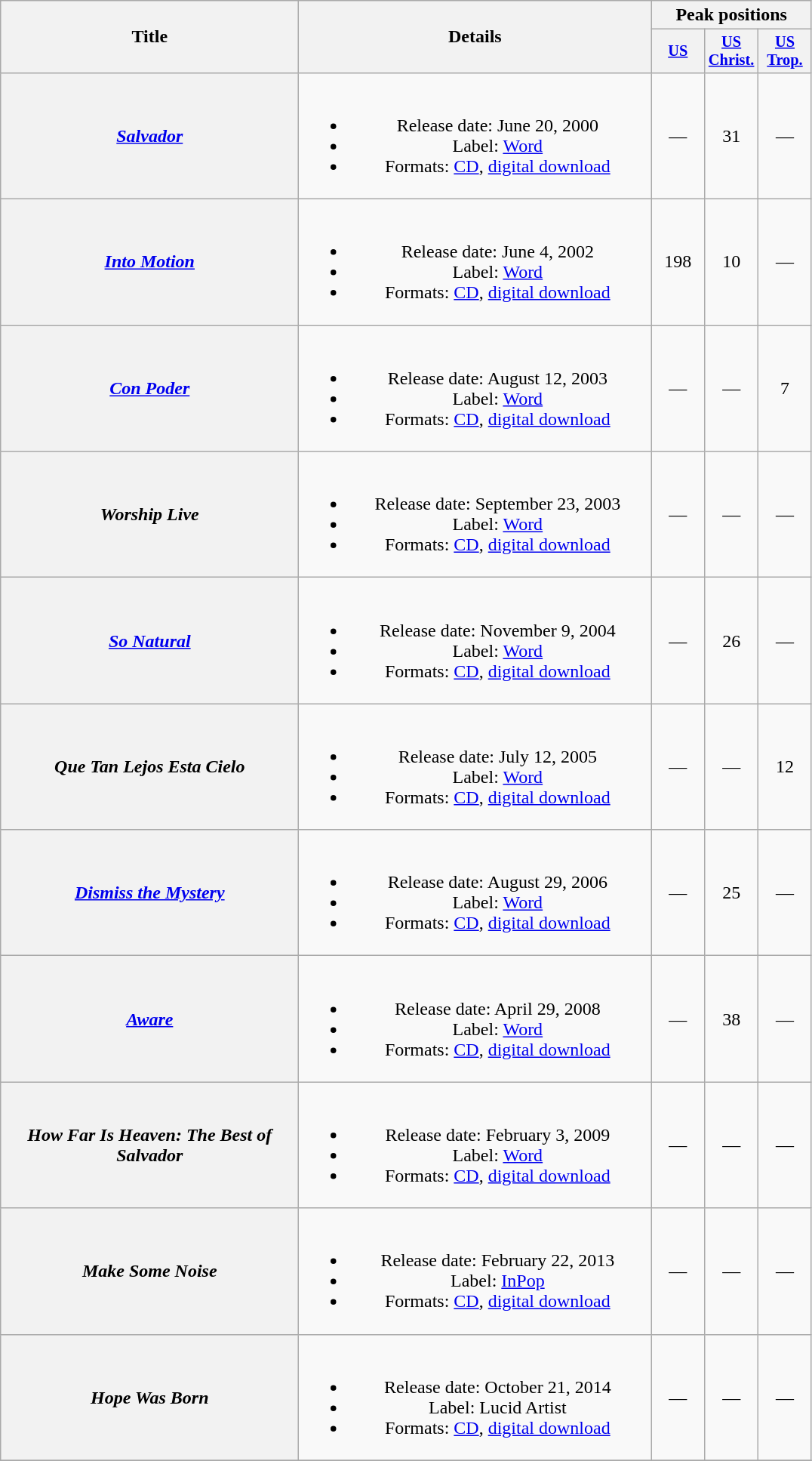<table class="wikitable plainrowheaders" style="text-align:center;">
<tr>
<th scope="col" rowspan="2" style="width:16em;">Title</th>
<th scope="col" rowspan="2" style="width:19em;">Details</th>
<th scope="col" colspan="3">Peak positions</th>
</tr>
<tr>
<th scope="col" style="width:3em;font-size:85%;"><a href='#'>US</a><br></th>
<th scope="col" style="width:3em;font-size:85%;"><a href='#'>US Christ.</a><br></th>
<th scope="col" style="width:3em;font-size:85%;"><a href='#'>US Trop.</a><br></th>
</tr>
<tr>
<th scope="row"><em><a href='#'>Salvador</a></em></th>
<td><br><ul><li>Release date: June 20, 2000</li><li>Label: <a href='#'>Word</a></li><li>Formats: <a href='#'>CD</a>, <a href='#'>digital download</a></li></ul></td>
<td>—</td>
<td>31</td>
<td>—</td>
</tr>
<tr>
<th scope="row"><em><a href='#'>Into Motion</a></em></th>
<td><br><ul><li>Release date: June 4, 2002</li><li>Label: <a href='#'>Word</a></li><li>Formats: <a href='#'>CD</a>, <a href='#'>digital download</a></li></ul></td>
<td>198</td>
<td>10</td>
<td>—</td>
</tr>
<tr>
<th scope="row"><em><a href='#'>Con Poder</a></em></th>
<td><br><ul><li>Release date: August 12, 2003</li><li>Label: <a href='#'>Word</a></li><li>Formats: <a href='#'>CD</a>, <a href='#'>digital download</a></li></ul></td>
<td>—</td>
<td>—</td>
<td>7</td>
</tr>
<tr>
<th scope="row"><em>Worship Live</em></th>
<td><br><ul><li>Release date: September 23, 2003</li><li>Label: <a href='#'>Word</a></li><li>Formats: <a href='#'>CD</a>, <a href='#'>digital download</a></li></ul></td>
<td>—</td>
<td>—</td>
<td>—</td>
</tr>
<tr>
<th scope="row"><em><a href='#'>So Natural</a></em></th>
<td><br><ul><li>Release date: November 9, 2004</li><li>Label: <a href='#'>Word</a></li><li>Formats: <a href='#'>CD</a>, <a href='#'>digital download</a></li></ul></td>
<td>—</td>
<td>26</td>
<td>—</td>
</tr>
<tr>
<th scope="row"><em>Que Tan Lejos Esta Cielo</em></th>
<td><br><ul><li>Release date: July 12, 2005</li><li>Label: <a href='#'>Word</a></li><li>Formats: <a href='#'>CD</a>, <a href='#'>digital download</a></li></ul></td>
<td>—</td>
<td>—</td>
<td>12</td>
</tr>
<tr>
<th scope="row"><em><a href='#'>Dismiss the Mystery</a></em></th>
<td><br><ul><li>Release date: August 29, 2006</li><li>Label: <a href='#'>Word</a></li><li>Formats: <a href='#'>CD</a>, <a href='#'>digital download</a></li></ul></td>
<td>—</td>
<td>25</td>
<td>—</td>
</tr>
<tr>
<th scope="row"><em><a href='#'>Aware</a></em></th>
<td><br><ul><li>Release date: April 29, 2008</li><li>Label: <a href='#'>Word</a></li><li>Formats: <a href='#'>CD</a>, <a href='#'>digital download</a></li></ul></td>
<td>—</td>
<td>38</td>
<td>—</td>
</tr>
<tr>
<th scope="row"><em>How Far Is Heaven: The Best of Salvador</em></th>
<td><br><ul><li>Release date: February 3, 2009</li><li>Label: <a href='#'>Word</a></li><li>Formats: <a href='#'>CD</a>, <a href='#'>digital download</a></li></ul></td>
<td>—</td>
<td>—</td>
<td>—</td>
</tr>
<tr>
<th scope="row"><em>Make Some Noise</em></th>
<td><br><ul><li>Release date: February 22, 2013</li><li>Label: <a href='#'>InPop</a></li><li>Formats: <a href='#'>CD</a>, <a href='#'>digital download</a></li></ul></td>
<td>—</td>
<td>—</td>
<td>—</td>
</tr>
<tr>
<th scope="row"><em>Hope Was Born</em></th>
<td><br><ul><li>Release date: October 21, 2014</li><li>Label: Lucid Artist</li><li>Formats: <a href='#'>CD</a>, <a href='#'>digital download</a></li></ul></td>
<td>—</td>
<td>—</td>
<td>—</td>
</tr>
<tr>
</tr>
</table>
